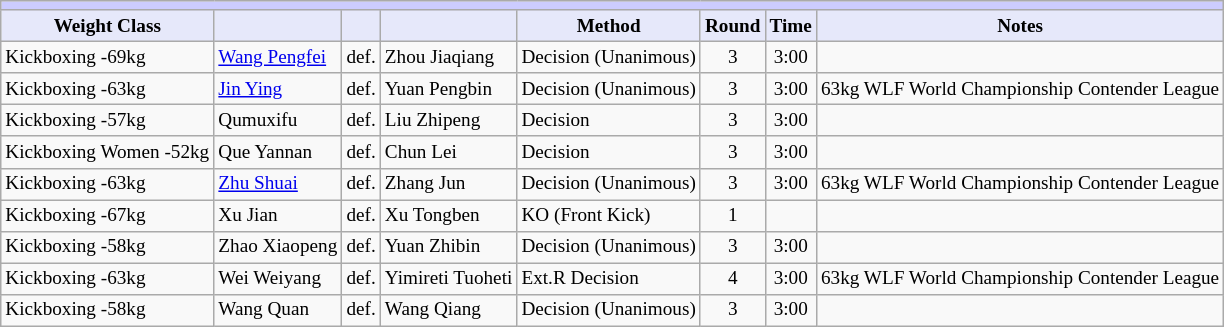<table class="wikitable" style="font-size: 80%;">
<tr>
<th colspan="8" style="background-color: #ccf; color: #000080; text-align: center;"></th>
</tr>
<tr>
<th colspan="1" style="background-color: #E6E8FA; color: #000000; text-align: center;">Weight Class</th>
<th colspan="1" style="background-color: #E6E8FA; color: #000000; text-align: center;"></th>
<th colspan="1" style="background-color: #E6E8FA; color: #000000; text-align: center;"></th>
<th colspan="1" style="background-color: #E6E8FA; color: #000000; text-align: center;"></th>
<th colspan="1" style="background-color: #E6E8FA; color: #000000; text-align: center;">Method</th>
<th colspan="1" style="background-color: #E6E8FA; color: #000000; text-align: center;">Round</th>
<th colspan="1" style="background-color: #E6E8FA; color: #000000; text-align: center;">Time</th>
<th colspan="1" style="background-color: #E6E8FA; color: #000000; text-align: center;">Notes</th>
</tr>
<tr>
<td>Kickboxing -69kg</td>
<td> <a href='#'>Wang Pengfei</a></td>
<td align=center>def.</td>
<td> Zhou Jiaqiang</td>
<td>Decision (Unanimous)</td>
<td align=center>3</td>
<td align=center>3:00</td>
<td></td>
</tr>
<tr>
<td>Kickboxing -63kg</td>
<td> <a href='#'>Jin Ying</a></td>
<td align=center>def.</td>
<td> Yuan Pengbin</td>
<td>Decision (Unanimous)</td>
<td align=center>3</td>
<td align=center>3:00</td>
<td>63kg WLF World Championship Contender League</td>
</tr>
<tr>
<td>Kickboxing -57kg</td>
<td> Qumuxifu</td>
<td align=center>def.</td>
<td> Liu Zhipeng</td>
<td>Decision</td>
<td align=center>3</td>
<td align=center>3:00</td>
<td></td>
</tr>
<tr>
<td>Kickboxing Women -52kg</td>
<td> Que Yannan</td>
<td align=center>def.</td>
<td> Chun Lei</td>
<td>Decision</td>
<td align=center>3</td>
<td align=center>3:00</td>
<td></td>
</tr>
<tr>
<td>Kickboxing -63kg</td>
<td> <a href='#'>Zhu Shuai</a></td>
<td align=center>def.</td>
<td> Zhang Jun</td>
<td>Decision (Unanimous)</td>
<td align=center>3</td>
<td align=center>3:00</td>
<td>63kg WLF World Championship Contender League</td>
</tr>
<tr>
<td>Kickboxing -67kg</td>
<td> Xu Jian</td>
<td align=center>def.</td>
<td> Xu Tongben</td>
<td>KO (Front Kick)</td>
<td align=center>1</td>
<td align=center></td>
<td></td>
</tr>
<tr>
<td>Kickboxing -58kg</td>
<td> Zhao Xiaopeng</td>
<td align=center>def.</td>
<td> Yuan Zhibin</td>
<td>Decision (Unanimous)</td>
<td align=center>3</td>
<td align=center>3:00</td>
<td></td>
</tr>
<tr>
<td>Kickboxing -63kg</td>
<td> Wei Weiyang</td>
<td align=center>def.</td>
<td> Yimireti Tuoheti</td>
<td>Ext.R Decision</td>
<td align=center>4</td>
<td align=center>3:00</td>
<td>63kg WLF World Championship Contender League</td>
</tr>
<tr>
<td>Kickboxing -58kg</td>
<td> Wang Quan</td>
<td align=center>def.</td>
<td> Wang Qiang</td>
<td>Decision (Unanimous)</td>
<td align=center>3</td>
<td align=center>3:00</td>
<td></td>
</tr>
</table>
